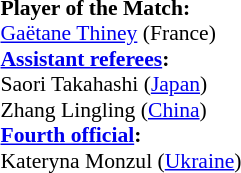<table width=50% style="font-size: 90%">
<tr>
<td><br><strong>Player of the Match:</strong>
<br><a href='#'>Gaëtane Thiney</a> (France)<br><strong><a href='#'>Assistant referees</a>:</strong>
<br>Saori Takahashi (<a href='#'>Japan</a>)
<br>Zhang Lingling (<a href='#'>China</a>)
<br><strong><a href='#'>Fourth official</a>:</strong>
<br>Kateryna Monzul (<a href='#'>Ukraine</a>)</td>
</tr>
</table>
